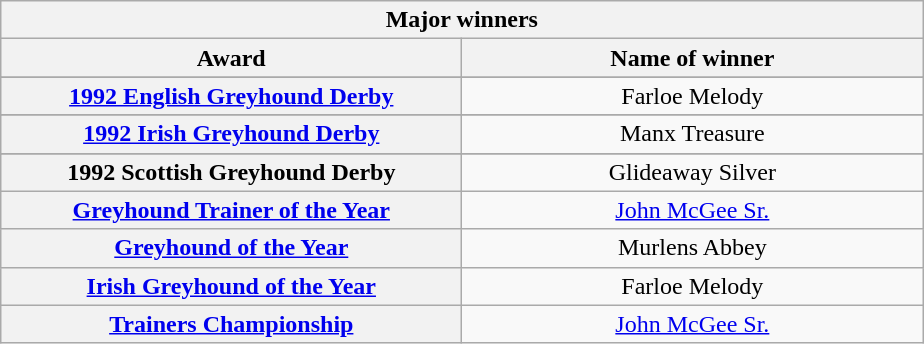<table class="wikitable">
<tr>
<th colspan="2">Major winners</th>
</tr>
<tr>
<th width=300>Award</th>
<th width=300>Name of winner</th>
</tr>
<tr>
</tr>
<tr align=center>
<th><a href='#'>1992 English Greyhound Derby</a></th>
<td>Farloe Melody </td>
</tr>
<tr>
</tr>
<tr align=center>
<th><a href='#'>1992 Irish Greyhound Derby</a></th>
<td>Manx Treasure </td>
</tr>
<tr>
</tr>
<tr align=center>
<th>1992 Scottish Greyhound Derby</th>
<td>Glideaway Silver </td>
</tr>
<tr align=center>
<th><a href='#'>Greyhound Trainer of the Year</a></th>
<td><a href='#'>John McGee Sr.</a></td>
</tr>
<tr align=center>
<th><a href='#'>Greyhound of the Year</a></th>
<td>Murlens Abbey</td>
</tr>
<tr align=center>
<th><a href='#'>Irish Greyhound of the Year</a></th>
<td>Farloe Melody</td>
</tr>
<tr align=center>
<th><a href='#'>Trainers Championship</a></th>
<td><a href='#'>John McGee Sr.</a></td>
</tr>
</table>
